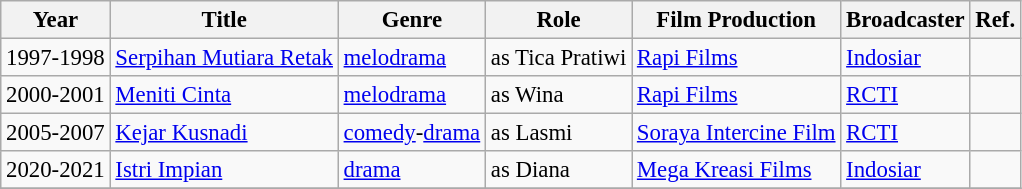<table class="wikitable" style="font-size: 95%;">
<tr>
<th>Year</th>
<th>Title</th>
<th>Genre</th>
<th>Role</th>
<th>Film Production</th>
<th>Broadcaster</th>
<th>Ref.</th>
</tr>
<tr>
<td>1997-1998</td>
<td><a href='#'>Serpihan Mutiara Retak</a></td>
<td><a href='#'>melodrama</a></td>
<td>as Tica Pratiwi</td>
<td><a href='#'>Rapi Films</a></td>
<td><a href='#'>Indosiar</a></td>
<td></td>
</tr>
<tr>
<td>2000-2001</td>
<td><a href='#'>Meniti Cinta</a></td>
<td><a href='#'>melodrama</a></td>
<td>as Wina</td>
<td><a href='#'>Rapi Films</a></td>
<td><a href='#'>RCTI</a></td>
<td></td>
</tr>
<tr>
<td>2005-2007</td>
<td><a href='#'>Kejar Kusnadi</a></td>
<td><a href='#'>comedy</a>-<a href='#'>drama</a></td>
<td>as Lasmi</td>
<td><a href='#'>Soraya Intercine Film</a></td>
<td><a href='#'>RCTI</a></td>
<td></td>
</tr>
<tr>
<td>2020-2021</td>
<td><a href='#'>Istri Impian</a></td>
<td><a href='#'>drama</a></td>
<td>as Diana</td>
<td><a href='#'>Mega Kreasi Films</a></td>
<td><a href='#'>Indosiar</a></td>
<td></td>
</tr>
<tr>
</tr>
</table>
